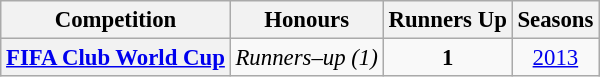<table class="wikitable plainrowheaders" style="font-size:95%; text-align:center;">
<tr>
<th>Competition</th>
<th>Honours</th>
<th>Runners Up</th>
<th>Seasons</th>
</tr>
<tr>
<th scope="col"><a href='#'>FIFA Club World Cup</a></th>
<td align="center"><em>Runners–up (1)</em></td>
<td><strong>1</strong></td>
<td><a href='#'>2013</a></td>
</tr>
</table>
